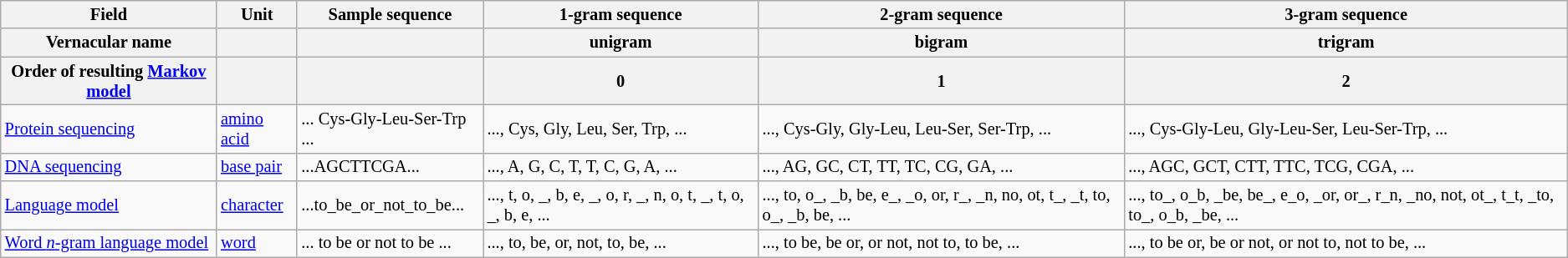<table class="wikitable" style="font-size:85%;">
<tr>
<th>Field</th>
<th>Unit</th>
<th>Sample sequence</th>
<th>1-gram sequence</th>
<th>2-gram sequence</th>
<th>3-gram sequence</th>
</tr>
<tr>
<th>Vernacular name</th>
<th></th>
<th></th>
<th>unigram</th>
<th>bigram</th>
<th>trigram</th>
</tr>
<tr>
<th>Order of resulting <a href='#'>Markov model</a></th>
<th></th>
<th></th>
<th>0</th>
<th>1</th>
<th>2</th>
</tr>
<tr>
<td><a href='#'>Protein sequencing</a></td>
<td><a href='#'>amino acid</a></td>
<td>... Cys-Gly-Leu-Ser-Trp ...</td>
<td>..., Cys, Gly, Leu, Ser, Trp, ...</td>
<td>..., Cys-Gly, Gly-Leu, Leu-Ser, Ser-Trp, ...</td>
<td>..., Cys-Gly-Leu, Gly-Leu-Ser, Leu-Ser-Trp, ...</td>
</tr>
<tr>
<td><a href='#'>DNA sequencing</a></td>
<td><a href='#'>base pair</a></td>
<td>...AGCTTCGA...</td>
<td>..., A, G, C, T, T, C, G, A, ...</td>
<td>..., AG, GC, CT, TT, TC, CG, GA, ...</td>
<td>..., AGC, GCT, CTT, TTC, TCG, CGA, ...</td>
</tr>
<tr>
<td><a href='#'>Language model</a></td>
<td><a href='#'>character</a></td>
<td>...to_be_or_not_to_be...</td>
<td>..., t, o, _, b, e, _, o, r, _, n, o, t, _, t, o, _, b, e, ...</td>
<td>..., to, o_, _b, be, e_, _o, or, r_, _n, no, ot, t_, _t, to, o_, _b, be, ...</td>
<td>..., to_, o_b, _be, be_, e_o, _or, or_, r_n, _no, not, ot_, t_t, _to, to_, o_b, _be, ...</td>
</tr>
<tr>
<td><a href='#'>Word <em>n</em>-gram language model</a></td>
<td><a href='#'>word</a></td>
<td>... to be or not to be ...</td>
<td>..., to, be, or, not, to, be, ...</td>
<td>..., to be, be or, or not, not to, to be, ...</td>
<td>..., to be or, be or not, or not to, not to be, ...</td>
</tr>
</table>
